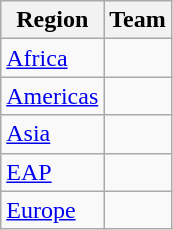<table class="wikitable">
<tr>
<th>Region</th>
<th>Team</th>
</tr>
<tr>
<td><a href='#'>Africa</a></td>
<td></td>
</tr>
<tr>
<td><a href='#'>Americas</a></td>
<td></td>
</tr>
<tr>
<td><a href='#'>Asia</a></td>
<td></td>
</tr>
<tr>
<td><a href='#'>EAP</a></td>
<td></td>
</tr>
<tr>
<td><a href='#'>Europe</a></td>
<td></td>
</tr>
</table>
